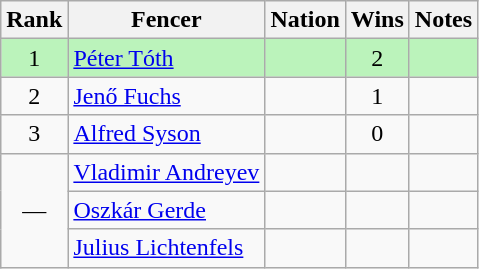<table class="wikitable sortable" style="text-align:center">
<tr>
<th>Rank</th>
<th>Fencer</th>
<th>Nation</th>
<th>Wins</th>
<th>Notes</th>
</tr>
<tr bgcolor=bbf3bb>
<td>1</td>
<td align=left><a href='#'>Péter Tóth</a></td>
<td align=left></td>
<td>2</td>
<td></td>
</tr>
<tr>
<td>2</td>
<td align=left><a href='#'>Jenő Fuchs</a></td>
<td align=left></td>
<td>1</td>
<td></td>
</tr>
<tr>
<td>3</td>
<td align=left><a href='#'>Alfred Syson</a></td>
<td align=left></td>
<td>0</td>
<td></td>
</tr>
<tr>
<td rowspan=3 data-sort-value=4>—</td>
<td align=left><a href='#'>Vladimir Andreyev</a></td>
<td align=left></td>
<td></td>
<td></td>
</tr>
<tr>
<td align=left><a href='#'>Oszkár Gerde</a></td>
<td align=left></td>
<td></td>
<td></td>
</tr>
<tr>
<td align=left><a href='#'>Julius Lichtenfels</a></td>
<td align=left></td>
<td></td>
<td></td>
</tr>
</table>
